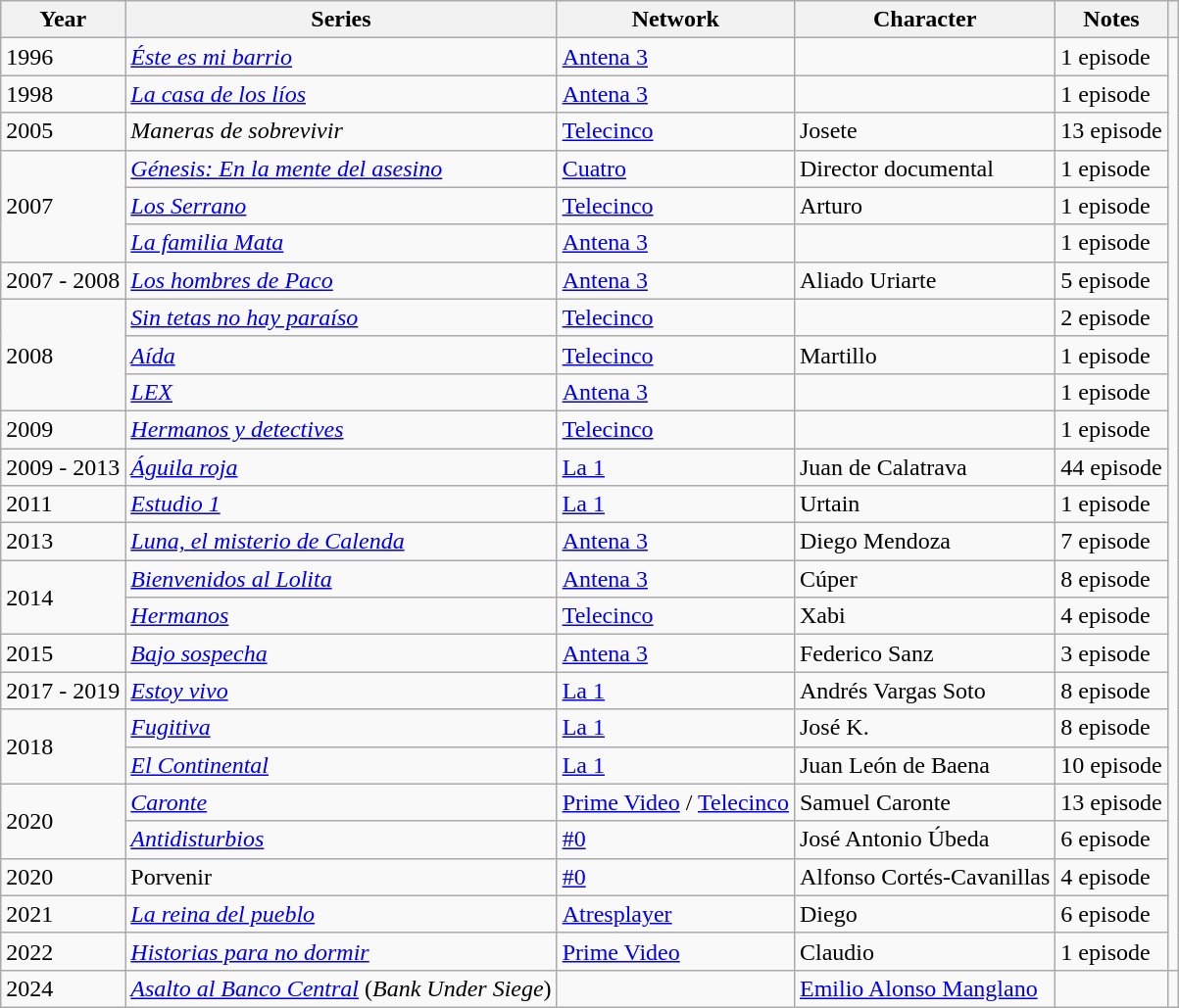<table class="wikitable">
<tr>
<th>Year</th>
<th>Series</th>
<th>Network</th>
<th>Character</th>
<th>Notes</th>
<th></th>
</tr>
<tr>
<td>1996</td>
<td><em><a href='#'>Éste es mi barrio</a></em></td>
<td><a href='#'>Antena 3</a></td>
<td></td>
<td>1 episode</td>
</tr>
<tr>
<td>1998</td>
<td><em><a href='#'>La casa de los líos</a></em></td>
<td><a href='#'>Antena 3</a></td>
<td></td>
<td>1 episode</td>
</tr>
<tr>
<td>2005</td>
<td><em>Maneras de sobrevivir</em></td>
<td><a href='#'>Telecinco</a></td>
<td>Josete</td>
<td>13 episode</td>
</tr>
<tr>
<td rowspan="3">2007</td>
<td><em><a href='#'>Génesis: En la mente del asesino</a></em></td>
<td><a href='#'>Cuatro</a></td>
<td>Director documental</td>
<td>1 episode</td>
</tr>
<tr>
<td><em><a href='#'>Los Serrano</a></em></td>
<td><a href='#'>Telecinco</a></td>
<td>Arturo</td>
<td>1 episode</td>
</tr>
<tr>
<td><em><a href='#'>La familia Mata</a></em></td>
<td><a href='#'>Antena 3</a></td>
<td></td>
<td>1 episode</td>
</tr>
<tr>
<td>2007 - 2008</td>
<td><em><a href='#'>Los hombres de Paco</a></em></td>
<td><a href='#'>Antena 3</a></td>
<td>Aliado Uriarte</td>
<td>5 episode</td>
</tr>
<tr>
<td rowspan="3">2008</td>
<td><em><a href='#'>Sin tetas no hay paraíso</a></em></td>
<td><a href='#'>Telecinco</a></td>
<td></td>
<td>2 episode</td>
</tr>
<tr>
<td><em><a href='#'>Aída</a></em></td>
<td><a href='#'>Telecinco</a></td>
<td>Martillo</td>
<td>1 episode</td>
</tr>
<tr>
<td><em><a href='#'>LEX</a></em></td>
<td><a href='#'>Antena 3</a></td>
<td></td>
<td>1 episode</td>
</tr>
<tr>
<td>2009</td>
<td><em><a href='#'>Hermanos y detectives</a></em></td>
<td><a href='#'>Telecinco</a></td>
<td></td>
<td>1 episode</td>
</tr>
<tr>
<td>2009 - 2013</td>
<td><em><a href='#'>Águila roja</a></em></td>
<td><a href='#'>La 1</a></td>
<td>Juan de Calatrava</td>
<td>44 episode</td>
</tr>
<tr>
<td>2011</td>
<td><em><a href='#'>Estudio 1</a></em></td>
<td><a href='#'>La 1</a></td>
<td>Urtain</td>
<td>1 episode</td>
</tr>
<tr>
<td>2013</td>
<td><em><a href='#'>Luna, el misterio de Calenda</a></em></td>
<td><a href='#'>Antena 3</a></td>
<td>Diego Mendoza</td>
<td>7 episode</td>
</tr>
<tr>
<td rowspan="2">2014</td>
<td><em><a href='#'>Bienvenidos al Lolita</a></em></td>
<td><a href='#'>Antena 3</a></td>
<td>Cúper</td>
<td>8 episode</td>
</tr>
<tr>
<td><em><a href='#'>Hermanos</a></em></td>
<td><a href='#'>Telecinco</a></td>
<td>Xabi</td>
<td>4 episode</td>
</tr>
<tr>
<td>2015</td>
<td><em><a href='#'>Bajo sospecha</a></em></td>
<td><a href='#'>Antena 3</a></td>
<td>Federico Sanz</td>
<td>3 episode</td>
</tr>
<tr>
<td>2017 - 2019</td>
<td><em><a href='#'>Estoy vivo</a></em></td>
<td><a href='#'>La 1</a></td>
<td>Andrés Vargas Soto</td>
<td>8 episode</td>
</tr>
<tr>
<td rowspan="2">2018</td>
<td><em><a href='#'>Fugitiva</a></em></td>
<td><a href='#'>La 1</a></td>
<td>José K.</td>
<td>8 episode</td>
</tr>
<tr>
<td><em><a href='#'>El Continental</a></em></td>
<td><a href='#'>La 1</a></td>
<td>Juan León de Baena</td>
<td>10 episode</td>
</tr>
<tr>
<td rowspan="2">2020</td>
<td><em><a href='#'>Caronte</a></em></td>
<td><a href='#'>Prime Video</a> / <a href='#'>Telecinco</a></td>
<td>Samuel Caronte</td>
<td>13 episode</td>
</tr>
<tr>
<td><em><a href='#'>Antidisturbios</a></em></td>
<td><a href='#'>#0</a></td>
<td>José Antonio Úbeda</td>
<td>6 episode</td>
</tr>
<tr>
<td>2020</td>
<td>Porvenir</td>
<td><a href='#'>#0</a></td>
<td>Alfonso Cortés-Cavanillas</td>
<td>4 episode</td>
</tr>
<tr>
<td>2021</td>
<td><em><a href='#'>La reina del pueblo</a></em></td>
<td><a href='#'>Atresplayer</a></td>
<td>Diego</td>
<td>6 episode</td>
</tr>
<tr>
<td>2022</td>
<td><em><a href='#'>Historias para no dormir</a></em></td>
<td><a href='#'>Prime Video</a></td>
<td>Claudio</td>
<td>1 episode</td>
</tr>
<tr>
<td>2024</td>
<td><em><a href='#'>Asalto al Banco Central</a></em> (<em>Bank Under Siege</em>)</td>
<td></td>
<td><a href='#'>Emilio Alonso Manglano</a></td>
<td></td>
<td></td>
</tr>
</table>
